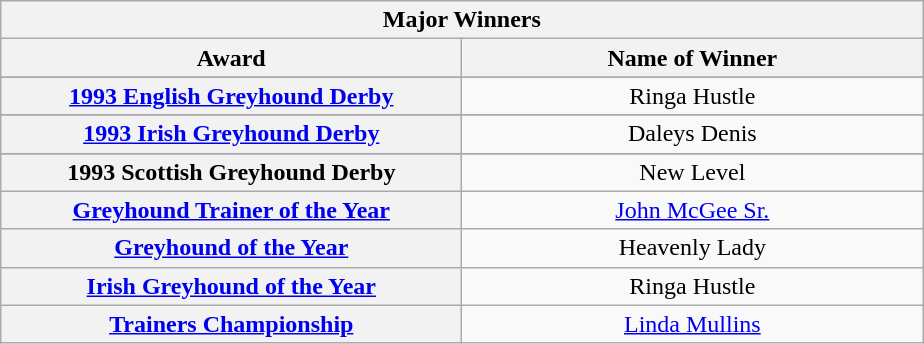<table class="wikitable">
<tr>
<th colspan="2">Major Winners</th>
</tr>
<tr>
<th width=300>Award</th>
<th width=300>Name of Winner</th>
</tr>
<tr>
</tr>
<tr align=center>
<th><a href='#'>1993 English Greyhound Derby</a></th>
<td>Ringa Hustle </td>
</tr>
<tr>
</tr>
<tr align=center>
<th><a href='#'>1993 Irish Greyhound Derby</a></th>
<td>Daleys Denis </td>
</tr>
<tr>
</tr>
<tr align=center>
<th>1993 Scottish Greyhound Derby</th>
<td>New Level </td>
</tr>
<tr align=center>
<th><a href='#'>Greyhound Trainer of the Year</a></th>
<td><a href='#'>John McGee Sr.</a></td>
</tr>
<tr align=center>
<th><a href='#'>Greyhound of the Year</a></th>
<td>Heavenly Lady </td>
</tr>
<tr align=center>
<th><a href='#'>Irish Greyhound of the Year</a></th>
<td>Ringa Hustle</td>
</tr>
<tr align=center>
<th><a href='#'>Trainers Championship</a></th>
<td><a href='#'>Linda Mullins</a></td>
</tr>
</table>
